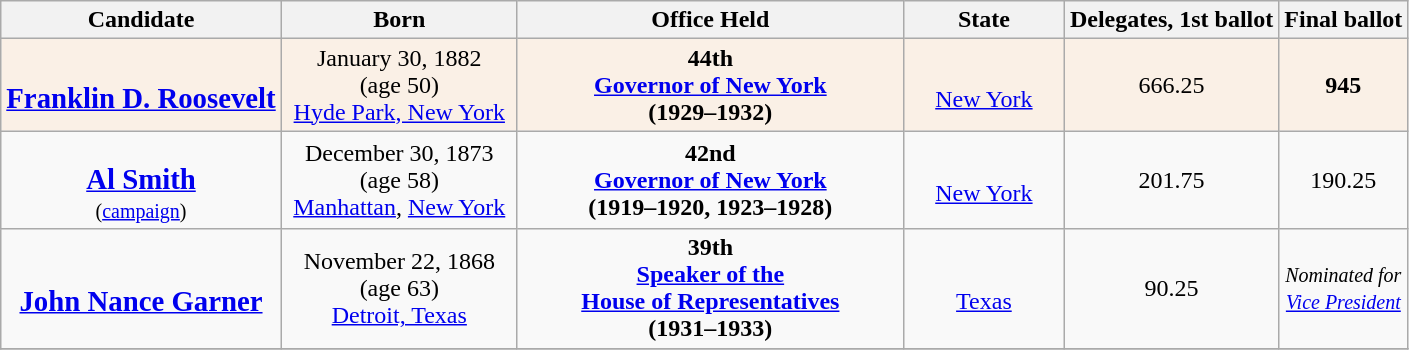<table class="wikitable sortable" style="text-align:center">
<tr>
<th>Candidate</th>
<th style="width:150px;">Born </th>
<th style="width:250px;">Office Held</th>
<th style="width:100px;">State</th>
<th>Delegates, 1st ballot</th>
<th>Final ballot</th>
</tr>
<tr style="background:#FAF0E6;">
<td data-sort-value="Roosevelt"> <br> <strong><big><a href='#'>Franklin D. Roosevelt</a></big></strong></td>
<td>January 30, 1882<br>(age 50)<br><a href='#'>Hyde Park, New York</a></td>
<td><strong>44th<br><a href='#'>Governor of New York</a><br> (1929–1932)</strong></td>
<td><br> <a href='#'>New York</a></td>
<td>666.25</td>
<td><strong>945</strong></td>
</tr>
<tr>
<td data-sort-value="Smith"><br> <strong><big><a href='#'>Al Smith</a></big></strong><br> <small>(<a href='#'>campaign</a>)</small></td>
<td>December 30, 1873<br>(age 58)<br><a href='#'>Manhattan</a>, <a href='#'>New York</a></td>
<td><strong>42nd<br><a href='#'>Governor of New York</a><br> (1919–1920, 1923–1928)</strong></td>
<td><br><a href='#'>New York</a></td>
<td>201.75</td>
<td>190.25</td>
</tr>
<tr>
<td data-sort-value="Garner"><br> <strong><big><a href='#'>John Nance Garner</a></big></strong></td>
<td>November 22, 1868<br>(age 63)<br> <a href='#'>Detroit, Texas</a></td>
<td><strong>39th<br><a href='#'>Speaker of the<br>House of Representatives</a><br>(1931–1933)</strong></td>
<td><br><a href='#'>Texas</a></td>
<td>90.25</td>
<td><small><em>Nominated for<br><a href='#'>Vice President</a></em></small></td>
</tr>
<tr>
</tr>
</table>
